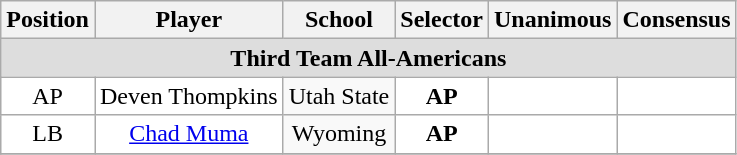<table class="wikitable" border="0">
<tr>
<th>Position</th>
<th>Player</th>
<th>School</th>
<th>Selector</th>
<th>Unanimous</th>
<th>Consensus</th>
</tr>
<tr>
<td colspan="6" style="text-align:center; background:#ddd;"><strong>Third Team All-Americans</strong></td>
</tr>
<tr style="text-align:center;">
<td style="background:white">AP</td>
<td style="background:white">Deven Thompkins</td>
<td style=>Utah State</td>
<td style="background:white"><strong>AP</strong></td>
<td style="background:white"></td>
<td style="background:white"></td>
</tr>
<tr style="text-align:center;">
<td style="background:white">LB</td>
<td style="background:white"><a href='#'>Chad Muma</a></td>
<td style=>Wyoming</td>
<td style="background:white"><strong>AP</strong></td>
<td style="background:white"></td>
<td style="background:white"></td>
</tr>
<tr>
</tr>
</table>
